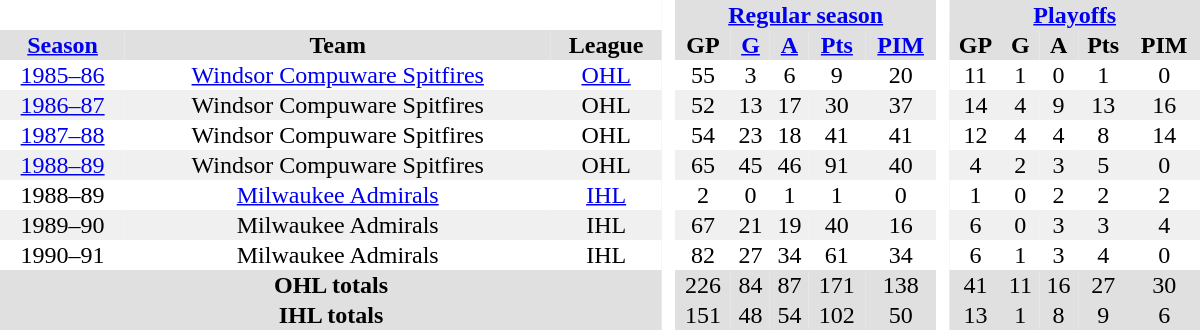<table border="0" cellpadding="1" cellspacing="0" style="text-align:center; width:50em;">
<tr bgcolor="#e0e0e0">
<th colspan="3" bgcolor="#ffffff"> </th>
<th rowspan="99" bgcolor="#ffffff"> </th>
<th colspan="5"><a href='#'>Regular season</a></th>
<th rowspan="99" bgcolor="#ffffff"> </th>
<th colspan="5"><a href='#'>Playoffs</a></th>
</tr>
<tr bgcolor="#e0e0e0">
<th><a href='#'>Season</a></th>
<th>Team</th>
<th>League</th>
<th>GP</th>
<th><a href='#'>G</a></th>
<th><a href='#'>A</a></th>
<th><a href='#'>Pts</a></th>
<th><a href='#'>PIM</a></th>
<th>GP</th>
<th>G</th>
<th>A</th>
<th>Pts</th>
<th>PIM</th>
</tr>
<tr>
<td><a href='#'>1985–86</a></td>
<td><a href='#'>Windsor Compuware Spitfires</a></td>
<td><a href='#'>OHL</a></td>
<td>55</td>
<td>3</td>
<td>6</td>
<td>9</td>
<td>20</td>
<td>11</td>
<td>1</td>
<td>0</td>
<td>1</td>
<td>0</td>
</tr>
<tr bgcolor="#f0f0f0">
<td><a href='#'>1986–87</a></td>
<td>Windsor Compuware Spitfires</td>
<td>OHL</td>
<td>52</td>
<td>13</td>
<td>17</td>
<td>30</td>
<td>37</td>
<td>14</td>
<td>4</td>
<td>9</td>
<td>13</td>
<td>16</td>
</tr>
<tr>
<td><a href='#'>1987–88</a></td>
<td>Windsor Compuware Spitfires</td>
<td>OHL</td>
<td>54</td>
<td>23</td>
<td>18</td>
<td>41</td>
<td>41</td>
<td>12</td>
<td>4</td>
<td>4</td>
<td>8</td>
<td>14</td>
</tr>
<tr bgcolor="#f0f0f0">
<td><a href='#'>1988–89</a></td>
<td>Windsor Compuware Spitfires</td>
<td>OHL</td>
<td>65</td>
<td>45</td>
<td>46</td>
<td>91</td>
<td>40</td>
<td>4</td>
<td>2</td>
<td>3</td>
<td>5</td>
<td>0</td>
</tr>
<tr>
<td>1988–89</td>
<td><a href='#'>Milwaukee Admirals</a></td>
<td><a href='#'>IHL</a></td>
<td>2</td>
<td>0</td>
<td>1</td>
<td>1</td>
<td>0</td>
<td>1</td>
<td>0</td>
<td>2</td>
<td>2</td>
<td>2</td>
</tr>
<tr bgcolor="#f0f0f0">
<td>1989–90</td>
<td>Milwaukee Admirals</td>
<td>IHL</td>
<td>67</td>
<td>21</td>
<td>19</td>
<td>40</td>
<td>16</td>
<td>6</td>
<td>0</td>
<td>3</td>
<td>3</td>
<td>4</td>
</tr>
<tr>
<td>1990–91</td>
<td>Milwaukee Admirals</td>
<td>IHL</td>
<td>82</td>
<td>27</td>
<td>34</td>
<td>61</td>
<td>34</td>
<td>6</td>
<td>1</td>
<td>3</td>
<td>4</td>
<td>0</td>
</tr>
<tr bgcolor="#e0e0e0">
<th colspan="3">OHL totals</th>
<td>226</td>
<td>84</td>
<td>87</td>
<td>171</td>
<td>138</td>
<td>41</td>
<td>11</td>
<td>16</td>
<td>27</td>
<td>30</td>
</tr>
<tr bgcolor="#e0e0e0">
<th colspan="3">IHL totals</th>
<td>151</td>
<td>48</td>
<td>54</td>
<td>102</td>
<td>50</td>
<td>13</td>
<td>1</td>
<td>8</td>
<td>9</td>
<td>6</td>
</tr>
</table>
